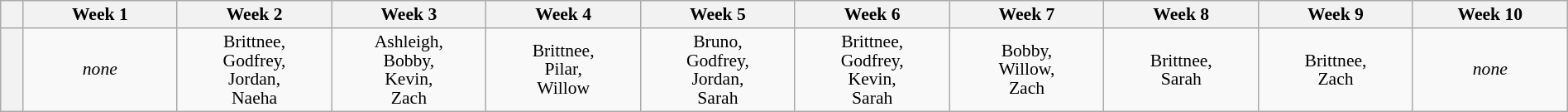<table class="wikitable" style="text-align:center; font-size:90%; width:100%; line-height:15px;">
<tr>
<th style="width:1%"></th>
<th style="width:7%">Week 1</th>
<th style="width:7%">Week 2</th>
<th style="width:7%">Week 3</th>
<th style="width:7%">Week 4</th>
<th style="width:7%">Week 5</th>
<th style="width:7%">Week 6</th>
<th style="width:7%">Week 7</th>
<th style="width:7%">Week 8</th>
<th style="width:7%">Week 9</th>
<th style="width:7%">Week 10</th>
</tr>
<tr>
<th></th>
<td><em>none</em></td>
<td>Brittnee, <br>Godfrey, <br>Jordan, <br>Naeha</td>
<td>Ashleigh,<br>Bobby,<br>Kevin,<br>Zach</td>
<td>Brittnee,<br>Pilar,<br>Willow</td>
<td>Bruno,<br>Godfrey,<br>Jordan,<br>Sarah</td>
<td>Brittnee, <br>Godfrey,<br>Kevin,<br>Sarah</td>
<td>Bobby,<br>Willow,<br>Zach</td>
<td>Brittnee,<br> Sarah</td>
<td>Brittnee,<br> Zach</td>
<td><em>none</em></td>
</tr>
</table>
